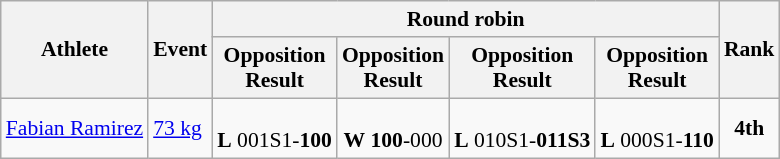<table class="wikitable" style="font-size:90%">
<tr>
<th rowspan="2">Athlete</th>
<th rowspan="2">Event</th>
<th colspan="4">Round robin</th>
<th rowspan="2">Rank</th>
</tr>
<tr>
<th>Opposition<br>Result</th>
<th>Opposition<br>Result</th>
<th>Opposition<br>Result</th>
<th>Opposition<br>Result</th>
</tr>
<tr>
<td><a href='#'>Fabian Ramirez</a></td>
<td><a href='#'>73 kg</a></td>
<td align=center><br><strong>L</strong> 001S1-<strong>100</strong></td>
<td align=center><br><strong>W</strong> <strong>100</strong>-000</td>
<td align=center><br><strong>L</strong> 010S1-<strong>011S3</strong></td>
<td align=center><br><strong>L</strong> 000S1-<strong>110</strong></td>
<td align=center><strong>4th</strong></td>
</tr>
</table>
